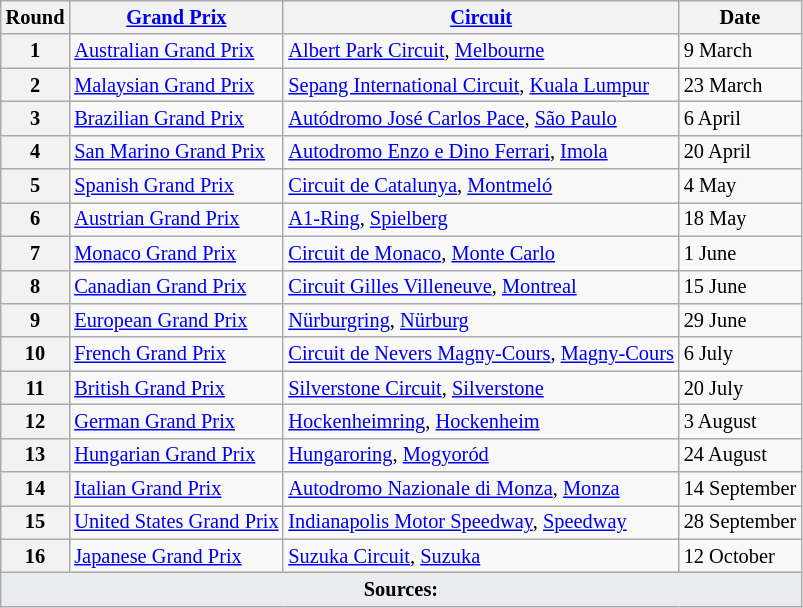<table class="wikitable" style="font-size: 85%;">
<tr>
<th>Round</th>
<th><a href='#'>Grand Prix</a></th>
<th><a href='#'>Circuit</a></th>
<th>Date</th>
</tr>
<tr>
<th>1</th>
<td><a href='#'>Australian Grand Prix</a></td>
<td> <a href='#'>Albert Park Circuit</a>, <a href='#'>Melbourne</a></td>
<td>9 March</td>
</tr>
<tr>
<th>2</th>
<td><a href='#'>Malaysian Grand Prix</a></td>
<td> <a href='#'>Sepang International Circuit</a>, <a href='#'>Kuala Lumpur</a></td>
<td>23 March</td>
</tr>
<tr>
<th>3</th>
<td><a href='#'>Brazilian Grand Prix</a></td>
<td> <a href='#'>Autódromo José Carlos Pace</a>, <a href='#'>São Paulo</a></td>
<td>6 April</td>
</tr>
<tr>
<th>4</th>
<td><a href='#'>San Marino Grand Prix</a></td>
<td> <a href='#'>Autodromo Enzo e Dino Ferrari</a>, <a href='#'>Imola</a></td>
<td>20 April</td>
</tr>
<tr>
<th>5</th>
<td><a href='#'>Spanish Grand Prix</a></td>
<td> <a href='#'>Circuit de Catalunya</a>, <a href='#'>Montmeló</a></td>
<td>4 May</td>
</tr>
<tr>
<th>6</th>
<td><a href='#'>Austrian Grand Prix</a></td>
<td> <a href='#'>A1-Ring</a>, <a href='#'>Spielberg</a></td>
<td>18 May</td>
</tr>
<tr>
<th>7</th>
<td><a href='#'>Monaco Grand Prix</a></td>
<td> <a href='#'>Circuit de Monaco</a>, <a href='#'>Monte Carlo</a></td>
<td>1 June</td>
</tr>
<tr>
<th>8</th>
<td><a href='#'>Canadian Grand Prix</a></td>
<td> <a href='#'>Circuit Gilles Villeneuve</a>, <a href='#'>Montreal</a></td>
<td>15 June</td>
</tr>
<tr>
<th>9</th>
<td><a href='#'>European Grand Prix</a></td>
<td> <a href='#'>Nürburgring</a>, <a href='#'>Nürburg</a></td>
<td>29 June</td>
</tr>
<tr>
<th>10</th>
<td><a href='#'>French Grand Prix</a></td>
<td> <a href='#'>Circuit de Nevers Magny-Cours</a>, <a href='#'>Magny-Cours</a></td>
<td>6 July</td>
</tr>
<tr>
<th>11</th>
<td><a href='#'>British Grand Prix</a></td>
<td> <a href='#'>Silverstone Circuit</a>, <a href='#'>Silverstone</a></td>
<td>20 July</td>
</tr>
<tr>
<th>12</th>
<td><a href='#'>German Grand Prix</a></td>
<td> <a href='#'>Hockenheimring</a>, <a href='#'>Hockenheim</a></td>
<td>3 August</td>
</tr>
<tr>
<th>13</th>
<td><a href='#'>Hungarian Grand Prix</a></td>
<td> <a href='#'>Hungaroring</a>, <a href='#'>Mogyoród</a></td>
<td>24 August</td>
</tr>
<tr>
<th>14</th>
<td><a href='#'>Italian Grand Prix</a></td>
<td> <a href='#'>Autodromo Nazionale di Monza</a>, <a href='#'>Monza</a></td>
<td>14 September</td>
</tr>
<tr>
<th>15</th>
<td><a href='#'>United States Grand Prix</a></td>
<td> <a href='#'>Indianapolis Motor Speedway</a>, <a href='#'>Speedway</a></td>
<td>28 September</td>
</tr>
<tr>
<th>16</th>
<td><a href='#'>Japanese Grand Prix</a></td>
<td> <a href='#'>Suzuka Circuit</a>, <a href='#'>Suzuka</a></td>
<td>12 October</td>
</tr>
<tr>
<td colspan="4" style="background-color:#EAECF0;text-align:center" align="bottom"><strong>Sources:</strong></td>
</tr>
</table>
